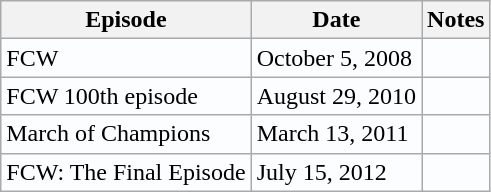<table class="wikitable" style="background:#fcfdff;">
<tr>
<th>Episode</th>
<th>Date</th>
<th>Notes</th>
</tr>
<tr>
<td>FCW</td>
<td>October 5, 2008</td>
<td></td>
</tr>
<tr>
<td>FCW 100th episode</td>
<td>August 29, 2010</td>
<td></td>
</tr>
<tr>
<td>March of Champions</td>
<td>March 13, 2011</td>
<td></td>
</tr>
<tr>
<td>FCW: The Final Episode</td>
<td>July 15, 2012</td>
<td></td>
</tr>
</table>
